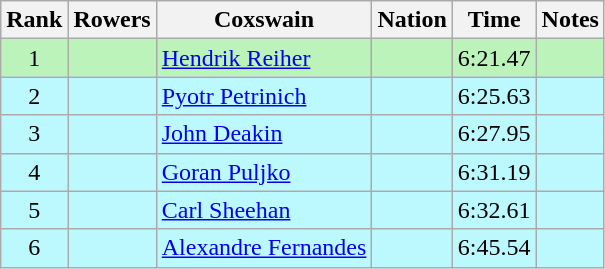<table class="wikitable sortable" style="text-align:center">
<tr>
<th>Rank</th>
<th>Rowers</th>
<th>Coxswain</th>
<th>Nation</th>
<th>Time</th>
<th>Notes</th>
</tr>
<tr bgcolor=bbf3bb>
<td>1</td>
<td align=left data-sort-value="Brudel, Ralf"></td>
<td align=left data-sort-value="Reiher, Hendrik"><a href='#'>Hendrik Reiher</a></td>
<td align=left></td>
<td>6:21.47</td>
<td></td>
</tr>
<tr bgcolor=bbf9ff>
<td>2</td>
<td align=left data-sort-value="But, Veniamin"></td>
<td align=left data-sort-value="Petrinich, Pyotr"><a href='#'>Pyotr Petrinich</a></td>
<td align=left></td>
<td>6:25.63</td>
<td></td>
</tr>
<tr bgcolor=bbf9ff>
<td>3</td>
<td align=left data-sort-value="Mulkerrins, Peter"></td>
<td align=left data-sort-value="Deakin, John"><a href='#'>John Deakin</a></td>
<td align=left></td>
<td>6:27.95</td>
<td></td>
</tr>
<tr bgcolor=bbf9ff>
<td>4</td>
<td align=left data-sort-value="Marušić, Sead"></td>
<td align=left data-sort-value="Puljko, Goran"><a href='#'>Goran Puljko</a></td>
<td align=left></td>
<td>6:31.19</td>
<td></td>
</tr>
<tr bgcolor=bbf9ff>
<td>5</td>
<td align=left data-sort-value="Coventry, Bill"></td>
<td align=left data-sort-value="Sheehan, Carl"><a href='#'>Carl Sheehan</a></td>
<td align=left></td>
<td>6:32.61</td>
<td></td>
</tr>
<tr bgcolor=bbf9ff>
<td>6</td>
<td align=left data-sort-value="Leite, Cleber"></td>
<td align=left data-sort-value="Fernandes, Alexandre"><a href='#'>Alexandre Fernandes</a></td>
<td align=left></td>
<td>6:45.54</td>
<td></td>
</tr>
</table>
